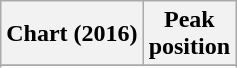<table class="wikitable sortable plainrowheaders" style="text-align:center">
<tr>
<th scope="col">Chart (2016)</th>
<th scope="col">Peak<br>position</th>
</tr>
<tr>
</tr>
<tr>
</tr>
<tr>
</tr>
<tr>
</tr>
<tr>
</tr>
<tr>
</tr>
</table>
